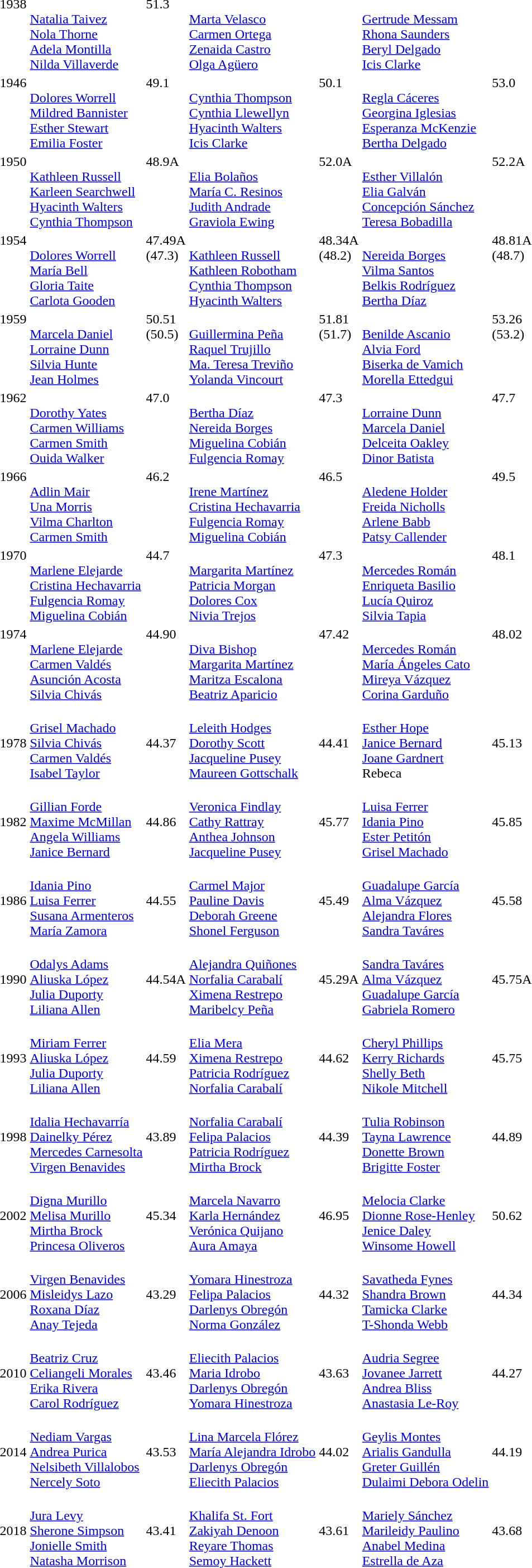<table>
<tr style="vertical-align:top;">
<td>1938</td>
<td><br> <a href='#'>Natalia Taivez</a><br> <a href='#'>Nola Thorne</a><br> <a href='#'>Adela Montilla</a><br> <a href='#'>Nilda Villaverde</a></td>
<td>51.3</td>
<td><br> <a href='#'>Marta Velasco</a><br> <a href='#'>Carmen Ortega</a><br> <a href='#'>Zenaida Castro</a><br> <a href='#'>Olga Agüero</a></td>
<td></td>
<td><br> <a href='#'>Gertrude Messam</a><br> <a href='#'>Rhona Saunders</a><br> <a href='#'>Beryl Delgado</a><br> <a href='#'>Icis Clarke</a></td>
<td></td>
</tr>
<tr style="vertical-align:top;">
<td>1946</td>
<td><br> <a href='#'>Dolores Worrell</a><br> <a href='#'>Mildred Bannister</a><br> <a href='#'>Esther Stewart</a><br> <a href='#'>Emilia Foster</a></td>
<td>49.1</td>
<td><br> <a href='#'>Cynthia Thompson</a><br> <a href='#'>Cynthia Llewellyn</a><br> <a href='#'>Hyacinth Walters</a><br> <a href='#'>Icis Clarke</a></td>
<td>50.1</td>
<td><br> <a href='#'>Regla Cáceres</a><br> <a href='#'>Georgina Iglesias</a><br> <a href='#'>Esperanza McKenzie</a><br> <a href='#'>Bertha Delgado</a></td>
<td>53.0</td>
</tr>
<tr style="vertical-align:top;">
<td>1950</td>
<td><br> <a href='#'>Kathleen Russell</a><br> <a href='#'>Karleen Searchwell</a><br> <a href='#'>Hyacinth Walters</a><br> <a href='#'>Cynthia Thompson</a></td>
<td>48.9A</td>
<td><br> <a href='#'>Elia Bolaños</a><br> <a href='#'>María C. Resinos</a><br> <a href='#'>Judith Andrade</a><br> <a href='#'>Graviola Ewing</a></td>
<td>52.0A</td>
<td><br> <a href='#'>Esther Villalón</a><br> <a href='#'>Elia Galván</a><br> <a href='#'>Concepción Sánchez</a><br> <a href='#'>Teresa Bobadilla</a></td>
<td>52.2A</td>
</tr>
<tr style="vertical-align:top;">
<td>1954</td>
<td><br> <a href='#'>Dolores Worrell</a><br> <a href='#'>María Bell</a><br> <a href='#'>Gloria Taite</a><br> <a href='#'>Carlota Gooden</a></td>
<td>47.49A<br>(47.3)</td>
<td><br> <a href='#'>Kathleen Russell</a><br> <a href='#'>Kathleen Robotham</a><br> <a href='#'>Cynthia Thompson</a><br> <a href='#'>Hyacinth Walters</a></td>
<td>48.34A<br>(48.2)</td>
<td><br> <a href='#'>Nereida Borges</a><br> <a href='#'>Vilma Santos</a><br> <a href='#'>Belkis Rodríguez</a><br> <a href='#'>Bertha Díaz</a></td>
<td>48.81A<br>(48.7)</td>
</tr>
<tr style="vertical-align:top;">
<td>1959</td>
<td><br> <a href='#'>Marcela Daniel</a><br> <a href='#'>Lorraine Dunn</a><br> <a href='#'>Silvia Hunte</a><br> <a href='#'>Jean Holmes</a></td>
<td>50.51<br>(50.5)</td>
<td><br> <a href='#'>Guillermina Peña</a><br> <a href='#'>Raquel Trujillo</a><br> <a href='#'>Ma. Teresa Treviño</a><br> <a href='#'>Yolanda Vincourt</a></td>
<td>51.81<br>(51.7)</td>
<td><br> <a href='#'>Benilde Ascanio</a><br> <a href='#'>Alvia Ford</a><br> <a href='#'>Biserka de Vamich</a><br> <a href='#'>Morella Ettedgui</a></td>
<td>53.26<br>(53.2)</td>
</tr>
<tr style="vertical-align:top;">
<td>1962</td>
<td><br> <a href='#'>Dorothy Yates</a><br> <a href='#'>Carmen Williams</a><br> <a href='#'>Carmen Smith</a><br> <a href='#'>Ouida Walker</a></td>
<td>47.0</td>
<td><br> <a href='#'>Bertha Díaz</a><br> <a href='#'>Nereida Borges</a><br> <a href='#'>Miguelina Cobián</a><br> <a href='#'>Fulgencia Romay</a></td>
<td>47.3</td>
<td><br> <a href='#'>Lorraine Dunn</a><br> <a href='#'>Marcela Daniel</a><br> <a href='#'>Delceita Oakley</a><br> <a href='#'>Dinor Batista</a></td>
<td>47.7</td>
</tr>
<tr style="vertical-align:top;">
<td>1966</td>
<td><br> <a href='#'>Adlin Mair</a><br> <a href='#'>Una Morris</a><br> <a href='#'>Vilma Charlton</a><br> <a href='#'>Carmen Smith</a></td>
<td>46.2</td>
<td><br> <a href='#'>Irene Martínez</a><br> <a href='#'>Cristina Hechavarria</a><br> <a href='#'>Fulgencia Romay</a><br> <a href='#'>Miguelina Cobián</a></td>
<td>46.5</td>
<td><br> <a href='#'>Aledene Holder</a><br> <a href='#'>Freida Nicholls</a><br> <a href='#'>Arlene Babb</a><br> <a href='#'>Patsy Callender</a></td>
<td>49.5</td>
</tr>
<tr style="vertical-align:top;">
<td>1970</td>
<td><br> <a href='#'>Marlene Elejarde</a><br> <a href='#'>Cristina Hechavarria</a><br> <a href='#'>Fulgencia Romay</a><br> <a href='#'>Miguelina Cobián</a></td>
<td>44.7</td>
<td><br> <a href='#'>Margarita Martínez</a><br> <a href='#'>Patricia Morgan</a><br> <a href='#'>Dolores Cox</a><br> <a href='#'>Nivia Trejos</a></td>
<td>47.3</td>
<td><br> <a href='#'>Mercedes Román</a><br> <a href='#'>Enriqueta Basilio</a><br> <a href='#'>Lucía Quiroz</a><br> <a href='#'>Silvia Tapia</a></td>
<td>48.1</td>
</tr>
<tr style="vertical-align:top;">
<td>1974</td>
<td><br><a href='#'>Marlene Elejarde</a><br><a href='#'>Carmen Valdés</a><br><a href='#'>Asunción Acosta</a><br><a href='#'>Silvia Chivás</a></td>
<td>44.90</td>
<td><br><a href='#'>Diva Bishop</a><br><a href='#'>Margarita Martínez</a><br><a href='#'>Maritza Escalona</a><br><a href='#'>Beatriz Aparicio</a></td>
<td>47.42</td>
<td><br><a href='#'>Mercedes Román</a><br><a href='#'>María Ángeles Cato</a><br><a href='#'>Mireya Vázquez</a><br><a href='#'>Corina Garduño</a></td>
<td>48.02</td>
</tr>
<tr>
<td>1978</td>
<td><br><a href='#'>Grisel Machado</a><br><a href='#'>Silvia Chivás</a><br><a href='#'>Carmen Valdés</a><br><a href='#'>Isabel Taylor</a></td>
<td>44.37</td>
<td><br><a href='#'>Leleith Hodges</a><br><a href='#'>Dorothy Scott</a><br><a href='#'>Jacqueline Pusey</a><br><a href='#'>Maureen Gottschalk</a></td>
<td>44.41</td>
<td><br><a href='#'>Esther Hope</a><br><a href='#'>Janice Bernard</a><br><a href='#'>Joane Gardnert</a><br>Rebeca</td>
<td>45.13</td>
</tr>
<tr>
<td>1982</td>
<td><br><a href='#'>Gillian Forde</a><br><a href='#'>Maxime McMillan</a><br><a href='#'>Angela Williams</a><br><a href='#'>Janice Bernard</a></td>
<td>44.86</td>
<td><br><a href='#'>Veronica Findlay</a><br><a href='#'>Cathy Rattray</a><br><a href='#'>Anthea Johnson</a><br><a href='#'>Jacqueline Pusey</a></td>
<td>45.77</td>
<td><br><a href='#'>Luisa Ferrer</a><br><a href='#'>Idania Pino</a><br><a href='#'>Ester Petitón</a><br><a href='#'>Grisel Machado</a></td>
<td>45.85</td>
</tr>
<tr>
<td>1986</td>
<td><br><a href='#'>Idania Pino</a><br><a href='#'>Luisa Ferrer</a><br><a href='#'>Susana Armenteros</a><br><a href='#'>María Zamora</a></td>
<td>44.55</td>
<td><br><a href='#'>Carmel Major</a><br><a href='#'>Pauline Davis</a><br><a href='#'>Deborah Greene</a><br><a href='#'>Shonel Ferguson</a></td>
<td>45.49</td>
<td><br><a href='#'>Guadalupe García</a><br><a href='#'>Alma Vázquez</a><br><a href='#'>Alejandra Flores</a><br><a href='#'>Sandra Taváres</a></td>
<td>45.58</td>
</tr>
<tr>
<td>1990</td>
<td><br><a href='#'>Odalys Adams</a><br><a href='#'>Aliuska López</a><br><a href='#'>Julia Duporty</a><br><a href='#'>Liliana Allen</a></td>
<td>44.54A</td>
<td><br><a href='#'>Alejandra Quiñones</a><br><a href='#'>Norfalia Carabalí</a><br><a href='#'>Ximena Restrepo</a><br><a href='#'>Maribelcy Peña</a></td>
<td>45.29A</td>
<td><br><a href='#'>Sandra Taváres</a><br><a href='#'>Alma Vázquez</a><br><a href='#'>Guadalupe García</a><br><a href='#'>Gabriela Romero</a></td>
<td>45.75A</td>
</tr>
<tr>
<td>1993</td>
<td><br><a href='#'>Miriam Ferrer</a><br><a href='#'>Aliuska López</a><br><a href='#'>Julia Duporty</a><br><a href='#'>Liliana Allen</a></td>
<td>44.59</td>
<td><br><a href='#'>Elia Mera</a><br><a href='#'>Ximena Restrepo</a><br><a href='#'>Patricia Rodríguez</a><br><a href='#'>Norfalia Carabalí</a></td>
<td>44.62</td>
<td><br><a href='#'>Cheryl Phillips</a><br><a href='#'>Kerry Richards</a><br><a href='#'>Shelly Beth</a><br><a href='#'>Nikole Mitchell</a></td>
<td>45.75</td>
</tr>
<tr>
<td>1998</td>
<td><br><a href='#'>Idalia Hechavarría</a><br><a href='#'>Dainelky Pérez</a><br><a href='#'>Mercedes Carnesolta</a><br><a href='#'>Virgen Benavides</a></td>
<td>43.89</td>
<td><br><a href='#'>Norfalia Carabalí</a><br><a href='#'>Felipa Palacios</a><br><a href='#'>Patricia Rodríguez</a><br><a href='#'>Mirtha Brock</a></td>
<td>44.39</td>
<td><br><a href='#'>Tulia Robinson</a><br><a href='#'>Tayna Lawrence</a><br><a href='#'>Donette Brown</a><br><a href='#'>Brigitte Foster</a></td>
<td>44.89</td>
</tr>
<tr>
<td>2002</td>
<td><br><a href='#'>Digna Murillo</a><br><a href='#'>Melisa Murillo</a><br><a href='#'>Mirtha Brock</a><br><a href='#'>Princesa Oliveros</a></td>
<td>45.34</td>
<td><br><a href='#'>Marcela Navarro</a><br><a href='#'>Karla Hernández</a><br><a href='#'>Verónica Quijano</a><br><a href='#'>Aura Amaya</a></td>
<td>46.95</td>
<td><br><a href='#'>Melocia Clarke</a><br><a href='#'>Dionne Rose-Henley</a><br><a href='#'>Jenice Daley</a><br><a href='#'>Winsome Howell</a></td>
<td>50.62</td>
</tr>
<tr>
<td>2006</td>
<td><br><a href='#'>Virgen Benavides</a><br><a href='#'>Misleidys Lazo</a><br><a href='#'>Roxana Díaz</a><br><a href='#'>Anay Tejeda</a></td>
<td>43.29</td>
<td><br><a href='#'>Yomara Hinestroza</a><br><a href='#'>Felipa Palacios</a><br><a href='#'>Darlenys Obregón</a><br><a href='#'>Norma González</a></td>
<td>44.32</td>
<td><br><a href='#'>Savatheda Fynes</a><br><a href='#'>Shandra Brown</a><br><a href='#'>Tamicka Clarke</a><br><a href='#'>T-Shonda Webb</a></td>
<td>44.34</td>
</tr>
<tr>
<td>2010</td>
<td><br> <a href='#'>Beatriz Cruz</a><br> <a href='#'>Celiangeli Morales</a><br> <a href='#'>Erika Rivera</a><br> <a href='#'>Carol Rodríguez</a></td>
<td>43.46</td>
<td><br> <a href='#'>Eliecith Palacios</a><br> <a href='#'>Maria Idrobo</a><br> <a href='#'>Darlenys Obregón</a><br> <a href='#'>Yomara Hinestroza</a></td>
<td>43.63</td>
<td><br> <a href='#'>Audria Segree</a><br> <a href='#'>Jovanee Jarrett</a><br> <a href='#'>Andrea Bliss</a><br> <a href='#'>Anastasia Le-Roy</a></td>
<td>44.27</td>
</tr>
<tr>
<td>2014</td>
<td><br><a href='#'>Nediam Vargas</a><br><a href='#'>Andrea Purica</a><br><a href='#'>Nelsibeth Villalobos</a><br><a href='#'>Nercely Soto</a></td>
<td>43.53</td>
<td><br><a href='#'>Lina Marcela Flórez</a><br><a href='#'>María Alejandra Idrobo</a><br><a href='#'>Darlenys Obregón</a><br><a href='#'>Eliecith Palacios</a></td>
<td>44.02</td>
<td><br><a href='#'>Geylis Montes</a><br><a href='#'>Arialis Gandulla</a><br><a href='#'>Greter Guillén</a><br><a href='#'>Dulaimi Debora Odelin</a></td>
<td>44.19</td>
</tr>
<tr>
<td>2018</td>
<td><br><a href='#'>Jura Levy</a><br><a href='#'>Sherone Simpson</a><br><a href='#'>Jonielle Smith</a><br><a href='#'>Natasha Morrison</a></td>
<td>43.41</td>
<td><br><a href='#'>Khalifa St. Fort</a><br><a href='#'>Zakiyah Denoon</a><br><a href='#'>Reyare Thomas</a><br><a href='#'>Semoy Hackett</a></td>
<td>43.61</td>
<td><br><a href='#'>Mariely Sánchez</a><br><a href='#'>Marileidy Paulino</a><br><a href='#'>Anabel Medina</a><br><a href='#'>Estrella de Aza</a></td>
<td>43.68 </td>
</tr>
</table>
